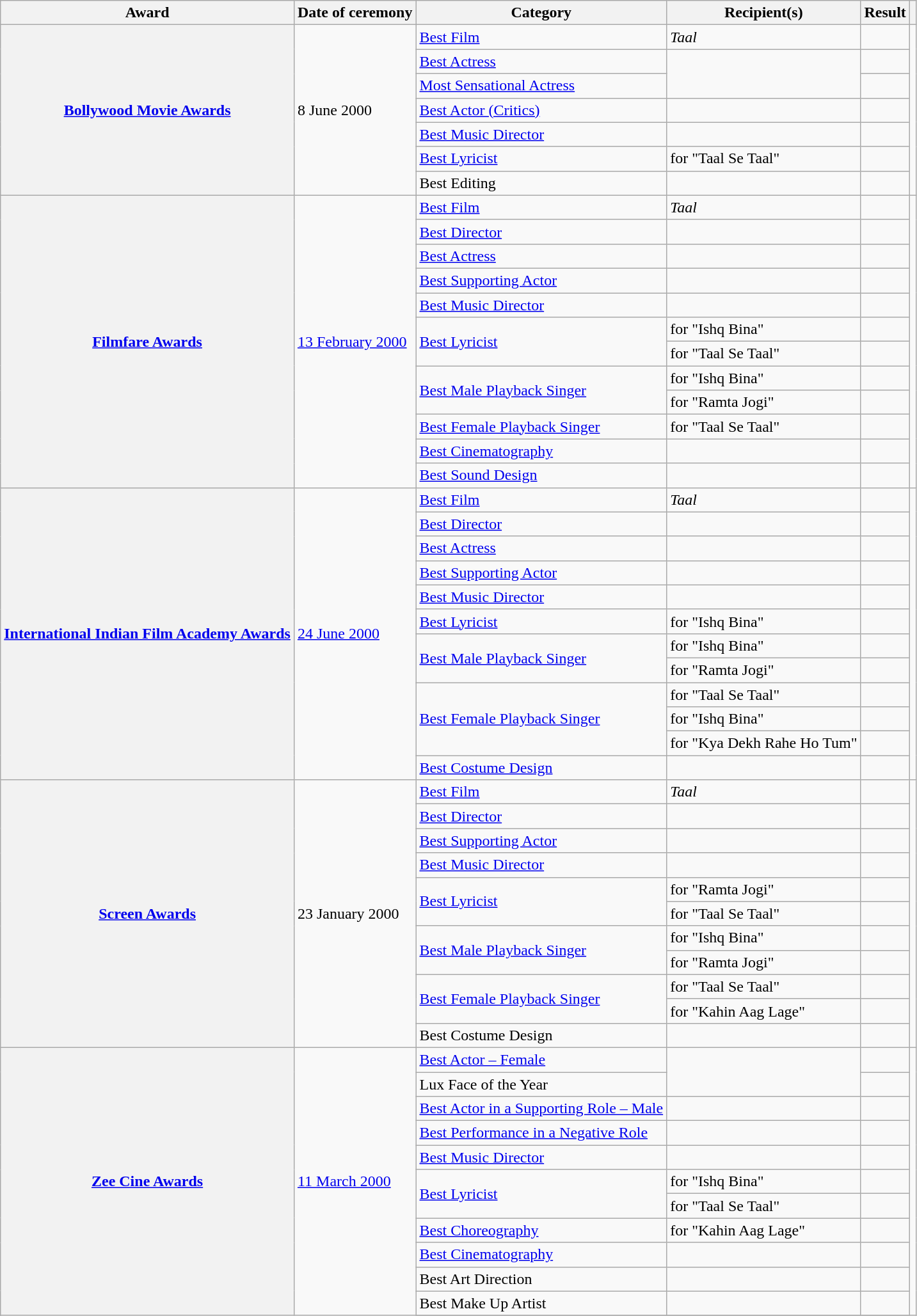<table class="wikitable plainrowheaders sortable">
<tr>
<th scope="col">Award</th>
<th scope="col">Date of ceremony</th>
<th scope="col">Category</th>
<th scope="col">Recipient(s)</th>
<th scope="col">Result</th>
<th scope="col" class="unsortable"></th>
</tr>
<tr>
<th scope="row" rowspan="7"><a href='#'>Bollywood Movie Awards</a></th>
<td rowspan="7">8 June 2000</td>
<td><a href='#'>Best Film</a></td>
<td><em>Taal</em></td>
<td></td>
<td style="text-align:center;" rowspan="7"></td>
</tr>
<tr>
<td><a href='#'>Best Actress</a></td>
<td rowspan="2"></td>
<td></td>
</tr>
<tr>
<td><a href='#'>Most Sensational Actress</a></td>
<td></td>
</tr>
<tr>
<td><a href='#'>Best Actor (Critics)</a></td>
<td></td>
<td></td>
</tr>
<tr>
<td><a href='#'>Best Music Director</a></td>
<td></td>
<td></td>
</tr>
<tr>
<td><a href='#'>Best Lyricist</a></td>
<td> for "Taal Se Taal"</td>
<td></td>
</tr>
<tr>
<td>Best Editing</td>
<td></td>
<td></td>
</tr>
<tr>
<th scope="row" rowspan="12"><a href='#'>Filmfare Awards</a></th>
<td rowspan="12"><a href='#'>13 February 2000</a></td>
<td><a href='#'>Best Film</a></td>
<td><em>Taal</em></td>
<td></td>
<td style="text-align:center;" rowspan="12"><br><br></td>
</tr>
<tr>
<td><a href='#'>Best Director</a></td>
<td></td>
<td></td>
</tr>
<tr>
<td><a href='#'>Best Actress</a></td>
<td></td>
<td></td>
</tr>
<tr>
<td><a href='#'>Best Supporting Actor</a></td>
<td></td>
<td></td>
</tr>
<tr>
<td><a href='#'>Best Music Director</a></td>
<td></td>
<td></td>
</tr>
<tr>
<td rowspan="2"><a href='#'>Best Lyricist</a></td>
<td> for "Ishq Bina"</td>
<td></td>
</tr>
<tr>
<td> for "Taal Se Taal"</td>
<td></td>
</tr>
<tr>
<td rowspan="2"><a href='#'>Best Male Playback Singer</a></td>
<td> for "Ishq Bina"</td>
<td></td>
</tr>
<tr>
<td> for "Ramta Jogi"</td>
<td></td>
</tr>
<tr>
<td><a href='#'>Best Female Playback Singer</a></td>
<td> for "Taal Se Taal"</td>
<td></td>
</tr>
<tr>
<td><a href='#'>Best Cinematography</a></td>
<td></td>
<td></td>
</tr>
<tr>
<td><a href='#'>Best Sound Design</a></td>
<td></td>
<td></td>
</tr>
<tr>
<th scope="row" rowspan="12"><a href='#'>International Indian Film Academy Awards</a></th>
<td rowspan="12"><a href='#'>24 June 2000</a></td>
<td><a href='#'>Best Film</a></td>
<td><em>Taal</em></td>
<td></td>
<td style="text-align:center;" rowspan="12"><br><br></td>
</tr>
<tr>
<td><a href='#'>Best Director</a></td>
<td></td>
<td></td>
</tr>
<tr>
<td><a href='#'>Best Actress</a></td>
<td></td>
<td></td>
</tr>
<tr>
<td><a href='#'>Best Supporting Actor</a></td>
<td></td>
<td></td>
</tr>
<tr>
<td><a href='#'>Best Music Director</a></td>
<td></td>
<td></td>
</tr>
<tr>
<td><a href='#'>Best Lyricist</a></td>
<td> for "Ishq Bina"</td>
<td></td>
</tr>
<tr>
<td rowspan="2"><a href='#'>Best Male Playback Singer</a></td>
<td> for "Ishq Bina"</td>
<td></td>
</tr>
<tr>
<td> for "Ramta Jogi"</td>
<td></td>
</tr>
<tr>
<td rowspan="3"><a href='#'>Best Female Playback Singer</a></td>
<td> for "Taal Se Taal"</td>
<td></td>
</tr>
<tr>
<td> for "Ishq Bina"</td>
<td></td>
</tr>
<tr>
<td> for "Kya Dekh Rahe Ho Tum"</td>
<td></td>
</tr>
<tr>
<td><a href='#'>Best Costume Design</a></td>
<td></td>
<td></td>
</tr>
<tr>
<th scope="row" rowspan="11"><a href='#'>Screen Awards</a></th>
<td rowspan="11">23 January 2000</td>
<td><a href='#'>Best Film</a></td>
<td><em>Taal</em></td>
<td></td>
<td style="text-align:center;" rowspan="11"><br></td>
</tr>
<tr>
<td><a href='#'>Best Director</a></td>
<td></td>
<td></td>
</tr>
<tr>
<td><a href='#'>Best Supporting Actor</a></td>
<td></td>
<td></td>
</tr>
<tr>
<td><a href='#'>Best Music Director</a></td>
<td></td>
<td></td>
</tr>
<tr>
<td rowspan="2"><a href='#'>Best Lyricist</a></td>
<td> for "Ramta Jogi"</td>
<td></td>
</tr>
<tr>
<td> for "Taal Se Taal"</td>
<td></td>
</tr>
<tr>
<td rowspan="2"><a href='#'>Best Male Playback Singer</a></td>
<td> for "Ishq Bina"</td>
<td></td>
</tr>
<tr>
<td> for "Ramta Jogi"</td>
<td></td>
</tr>
<tr>
<td rowspan="2"><a href='#'>Best Female Playback Singer</a></td>
<td> for "Taal Se Taal"</td>
<td></td>
</tr>
<tr>
<td> for "Kahin Aag Lage"</td>
<td></td>
</tr>
<tr>
<td>Best Costume Design</td>
<td></td>
<td></td>
</tr>
<tr>
<th scope="row" rowspan="25"><a href='#'>Zee Cine Awards</a></th>
<td rowspan="25"><a href='#'>11 March 2000</a></td>
<td><a href='#'>Best Actor – Female</a></td>
<td rowspan="2"></td>
<td></td>
<td style="text-align:center;" rowspan="25"><br><br><br><br></td>
</tr>
<tr>
<td>Lux Face of the Year</td>
<td></td>
</tr>
<tr>
<td><a href='#'>Best Actor in a Supporting Role – Male</a></td>
<td></td>
<td></td>
</tr>
<tr>
<td><a href='#'>Best Performance in a Negative Role</a></td>
<td></td>
<td></td>
</tr>
<tr>
<td><a href='#'>Best Music Director</a></td>
<td></td>
<td></td>
</tr>
<tr>
<td rowspan="2"><a href='#'>Best Lyricist</a></td>
<td> for "Ishq Bina"</td>
<td></td>
</tr>
<tr>
<td> for "Taal Se Taal"</td>
<td></td>
</tr>
<tr>
<td><a href='#'>Best Choreography</a></td>
<td> for "Kahin Aag Lage"</td>
<td></td>
</tr>
<tr>
<td><a href='#'>Best Cinematography</a></td>
<td></td>
<td></td>
</tr>
<tr>
<td>Best Art Direction</td>
<td></td>
<td></td>
</tr>
<tr>
<td>Best Make Up Artist</td>
<td></td>
<td></td>
</tr>
<tr>
</tr>
</table>
